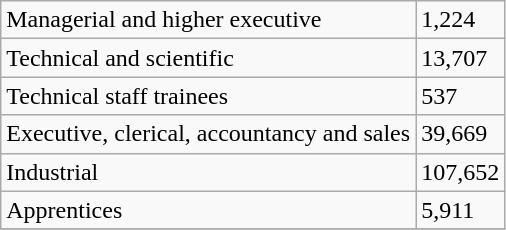<table class=wikitable>
<tr>
<td>Managerial and higher executive</td>
<td>1,224</td>
</tr>
<tr>
<td>Technical and scientific</td>
<td>13,707</td>
</tr>
<tr>
<td>Technical staff trainees</td>
<td>537</td>
</tr>
<tr>
<td>Executive, clerical, accountancy and sales</td>
<td>39,669</td>
</tr>
<tr>
<td>Industrial</td>
<td>107,652</td>
</tr>
<tr>
<td>Apprentices</td>
<td>5,911</td>
</tr>
<tr>
</tr>
</table>
